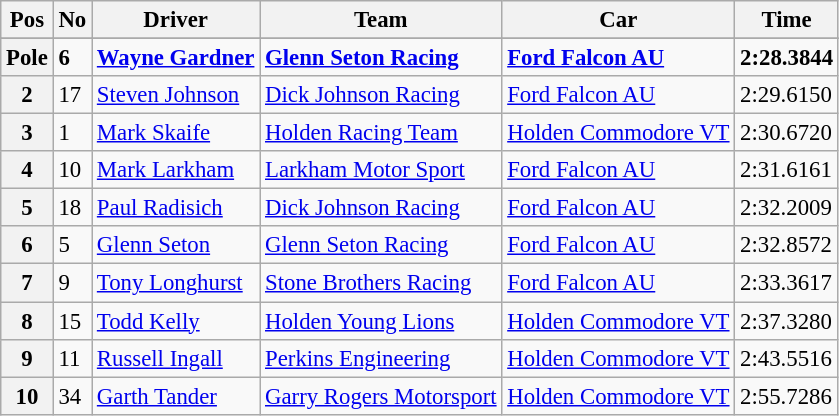<table class="wikitable" style="font-size: 95%;">
<tr>
<th>Pos</th>
<th>No</th>
<th>Driver</th>
<th>Team</th>
<th>Car</th>
<th>Time</th>
</tr>
<tr>
</tr>
<tr style="font-weight:bold">
<th>Pole</th>
<td>6</td>
<td> <a href='#'>Wayne Gardner</a></td>
<td><a href='#'>Glenn Seton Racing</a></td>
<td><a href='#'>Ford Falcon AU</a></td>
<td>2:28.3844</td>
</tr>
<tr>
<th>2</th>
<td>17</td>
<td> <a href='#'>Steven Johnson</a></td>
<td><a href='#'>Dick Johnson Racing</a></td>
<td><a href='#'>Ford Falcon AU</a></td>
<td>2:29.6150</td>
</tr>
<tr>
<th>3</th>
<td>1</td>
<td> <a href='#'>Mark Skaife</a></td>
<td><a href='#'>Holden Racing Team</a></td>
<td><a href='#'>Holden Commodore VT</a></td>
<td>2:30.6720</td>
</tr>
<tr>
<th>4</th>
<td>10</td>
<td> <a href='#'>Mark Larkham</a></td>
<td><a href='#'>Larkham Motor Sport</a></td>
<td><a href='#'>Ford Falcon AU</a></td>
<td>2:31.6161</td>
</tr>
<tr>
<th>5</th>
<td>18</td>
<td> <a href='#'>Paul Radisich</a></td>
<td><a href='#'>Dick Johnson Racing</a></td>
<td><a href='#'>Ford Falcon AU</a></td>
<td>2:32.2009</td>
</tr>
<tr>
<th>6</th>
<td>5</td>
<td> <a href='#'>Glenn Seton</a></td>
<td><a href='#'>Glenn Seton Racing</a></td>
<td><a href='#'>Ford Falcon AU</a></td>
<td>2:32.8572</td>
</tr>
<tr>
<th>7</th>
<td>9</td>
<td> <a href='#'>Tony Longhurst</a></td>
<td><a href='#'>Stone Brothers Racing</a></td>
<td><a href='#'>Ford Falcon AU</a></td>
<td>2:33.3617</td>
</tr>
<tr>
<th>8</th>
<td>15</td>
<td> <a href='#'>Todd Kelly</a></td>
<td><a href='#'>Holden Young Lions</a></td>
<td><a href='#'>Holden Commodore VT</a></td>
<td>2:37.3280</td>
</tr>
<tr>
<th>9</th>
<td>11</td>
<td> <a href='#'>Russell Ingall</a></td>
<td><a href='#'>Perkins Engineering</a></td>
<td><a href='#'>Holden Commodore VT</a></td>
<td>2:43.5516</td>
</tr>
<tr>
<th>10</th>
<td>34</td>
<td> <a href='#'>Garth Tander</a></td>
<td><a href='#'>Garry Rogers Motorsport</a></td>
<td><a href='#'>Holden Commodore VT</a></td>
<td>2:55.7286</td>
</tr>
</table>
